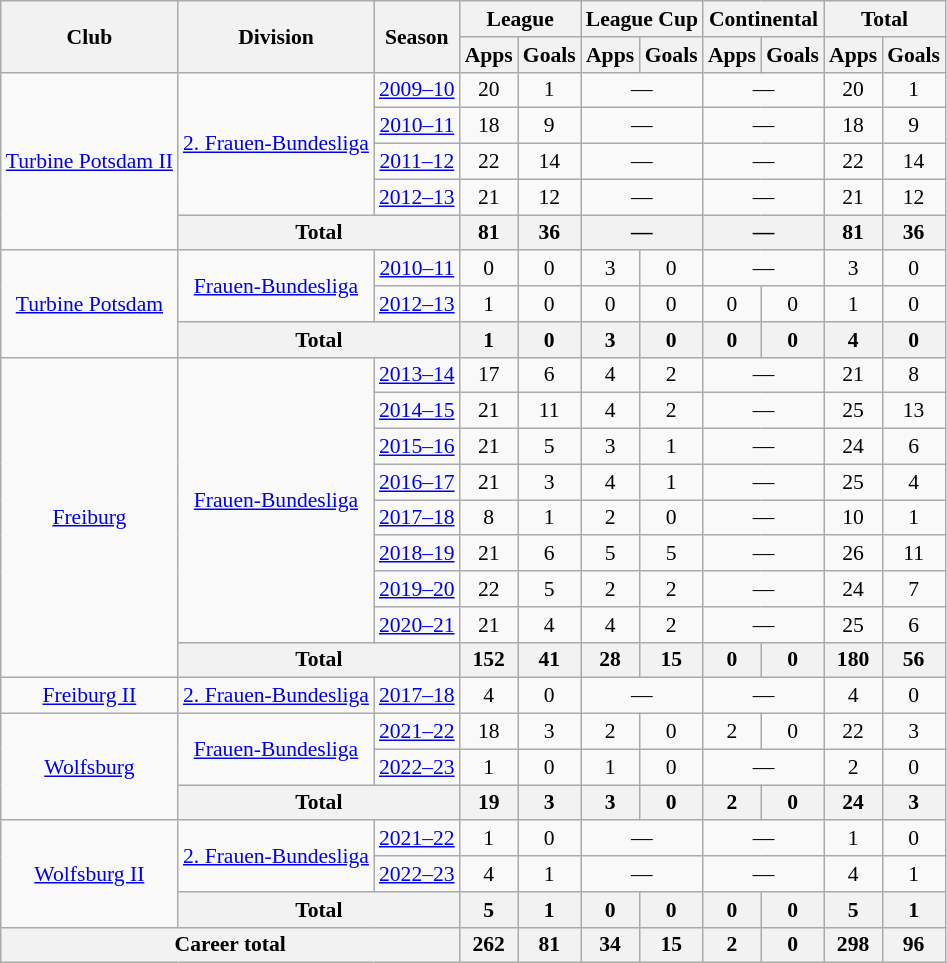<table class="wikitable" style="font-size:90%; text-align:center;">
<tr>
<th rowspan="2">Club</th>
<th rowspan="2">Division</th>
<th rowspan="2">Season</th>
<th colspan="2">League</th>
<th colspan="2">League Cup</th>
<th colspan="2">Continental</th>
<th colspan="2">Total</th>
</tr>
<tr>
<th>Apps</th>
<th>Goals</th>
<th>Apps</th>
<th>Goals</th>
<th>Apps</th>
<th>Goals</th>
<th>Apps</th>
<th>Goals</th>
</tr>
<tr>
<td rowspan="5"><a href='#'>Turbine Potsdam II</a></td>
<td rowspan="4"><a href='#'>2. Frauen-Bundesliga</a></td>
<td><a href='#'>2009–10</a></td>
<td>20</td>
<td>1</td>
<td colspan="2">—</td>
<td colspan="2">—</td>
<td>20</td>
<td>1</td>
</tr>
<tr>
<td><a href='#'>2010–11</a></td>
<td>18</td>
<td>9</td>
<td colspan="2">—</td>
<td colspan="2">—</td>
<td>18</td>
<td>9</td>
</tr>
<tr>
<td><a href='#'>2011–12</a></td>
<td>22</td>
<td>14</td>
<td colspan="2">—</td>
<td colspan="2">—</td>
<td>22</td>
<td>14</td>
</tr>
<tr>
<td><a href='#'>2012–13</a></td>
<td>21</td>
<td>12</td>
<td colspan="2">—</td>
<td colspan="2">—</td>
<td>21</td>
<td>12</td>
</tr>
<tr>
<th colspan=2>Total</th>
<th>81</th>
<th>36</th>
<th colspan="2">—</th>
<th colspan="2">—</th>
<th>81</th>
<th>36</th>
</tr>
<tr>
<td rowspan="3"><a href='#'>Turbine Potsdam</a></td>
<td rowspan="2"><a href='#'>Frauen-Bundesliga</a></td>
<td><a href='#'>2010–11</a></td>
<td>0</td>
<td>0</td>
<td>3</td>
<td>0</td>
<td colspan="2">—</td>
<td>3</td>
<td>0</td>
</tr>
<tr>
<td><a href='#'>2012–13</a></td>
<td>1</td>
<td>0</td>
<td>0</td>
<td>0</td>
<td>0</td>
<td>0</td>
<td>1</td>
<td>0</td>
</tr>
<tr>
<th colspan=2>Total</th>
<th>1</th>
<th>0</th>
<th>3</th>
<th>0</th>
<th>0</th>
<th>0</th>
<th>4</th>
<th>0</th>
</tr>
<tr>
<td rowspan="9"><a href='#'>Freiburg</a></td>
<td rowspan="8"><a href='#'>Frauen-Bundesliga</a></td>
<td><a href='#'>2013–14</a></td>
<td>17</td>
<td>6</td>
<td>4</td>
<td>2</td>
<td colspan="2">—</td>
<td>21</td>
<td>8</td>
</tr>
<tr>
<td><a href='#'>2014–15</a></td>
<td>21</td>
<td>11</td>
<td>4</td>
<td>2</td>
<td colspan="2">—</td>
<td>25</td>
<td>13</td>
</tr>
<tr>
<td><a href='#'>2015–16</a></td>
<td>21</td>
<td>5</td>
<td>3</td>
<td>1</td>
<td colspan="2">—</td>
<td>24</td>
<td>6</td>
</tr>
<tr>
<td><a href='#'>2016–17</a></td>
<td>21</td>
<td>3</td>
<td>4</td>
<td>1</td>
<td colspan="2">—</td>
<td>25</td>
<td>4</td>
</tr>
<tr>
<td><a href='#'>2017–18</a></td>
<td>8</td>
<td>1</td>
<td>2</td>
<td>0</td>
<td colspan="2">—</td>
<td>10</td>
<td>1</td>
</tr>
<tr>
<td><a href='#'>2018–19</a></td>
<td>21</td>
<td>6</td>
<td>5</td>
<td>5</td>
<td colspan="2">—</td>
<td>26</td>
<td>11</td>
</tr>
<tr>
<td><a href='#'>2019–20</a></td>
<td>22</td>
<td>5</td>
<td>2</td>
<td>2</td>
<td colspan="2">—</td>
<td>24</td>
<td>7</td>
</tr>
<tr>
<td><a href='#'>2020–21</a></td>
<td>21</td>
<td>4</td>
<td>4</td>
<td>2</td>
<td colspan="2">—</td>
<td>25</td>
<td>6</td>
</tr>
<tr>
<th colspan=2>Total</th>
<th>152</th>
<th>41</th>
<th>28</th>
<th>15</th>
<th>0</th>
<th>0</th>
<th>180</th>
<th>56</th>
</tr>
<tr>
<td><a href='#'>Freiburg II</a></td>
<td><a href='#'>2. Frauen-Bundesliga</a></td>
<td><a href='#'>2017–18</a></td>
<td>4</td>
<td>0</td>
<td colspan="2">—</td>
<td colspan="2">—</td>
<td>4</td>
<td>0</td>
</tr>
<tr>
<td rowspan="3"><a href='#'>Wolfsburg</a></td>
<td rowspan="2"><a href='#'>Frauen-Bundesliga</a></td>
<td><a href='#'>2021–22</a></td>
<td>18</td>
<td>3</td>
<td>2</td>
<td>0</td>
<td>2</td>
<td>0</td>
<td>22</td>
<td>3</td>
</tr>
<tr>
<td><a href='#'>2022–23</a></td>
<td>1</td>
<td>0</td>
<td>1</td>
<td>0</td>
<td colspan="2">—</td>
<td>2</td>
<td>0</td>
</tr>
<tr>
<th colspan=2>Total</th>
<th>19</th>
<th>3</th>
<th>3</th>
<th>0</th>
<th>2</th>
<th>0</th>
<th>24</th>
<th>3</th>
</tr>
<tr>
<td rowspan="3"><a href='#'>Wolfsburg II</a></td>
<td rowspan="2"><a href='#'>2. Frauen-Bundesliga</a></td>
<td><a href='#'>2021–22</a></td>
<td>1</td>
<td>0</td>
<td colspan="2">—</td>
<td colspan="2">—</td>
<td>1</td>
<td>0</td>
</tr>
<tr>
<td><a href='#'>2022–23</a></td>
<td>4</td>
<td>1</td>
<td colspan="2">—</td>
<td colspan="2">—</td>
<td>4</td>
<td>1</td>
</tr>
<tr>
<th colspan=2>Total</th>
<th>5</th>
<th>1</th>
<th>0</th>
<th>0</th>
<th>0</th>
<th>0</th>
<th>5</th>
<th>1</th>
</tr>
<tr>
<th colspan=3>Career total</th>
<th>262</th>
<th>81</th>
<th>34</th>
<th>15</th>
<th>2</th>
<th>0</th>
<th>298</th>
<th>96</th>
</tr>
</table>
